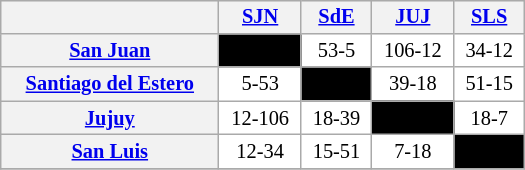<table align="left" width="350" cellspacing="0" cellpadding="3" style="background-color: #f9f9f9; font-size: 85%; text-align: center" class="wikitable">
<tr style="background:#00000;">
<th align="left"> </th>
<th><a href='#'>SJN</a></th>
<th><a href='#'>SdE</a></th>
<th><a href='#'>JUJ</a></th>
<th><a href='#'>SLS</a></th>
</tr>
<tr ! style="background:#FFFFFF;">
<th><a href='#'>San Juan</a></th>
<td style="background:#000000">––––</td>
<td>53-5</td>
<td>106-12</td>
<td>34-12</td>
</tr>
<tr ! style="background:#FFFFFF;">
<th><a href='#'>Santiago del Estero</a></th>
<td>5-53</td>
<td style="background:#000000">––––</td>
<td>39-18</td>
<td>51-15</td>
</tr>
<tr ! style="background:#FFFFFF;">
<th><a href='#'>Jujuy</a></th>
<td>12-106</td>
<td>18-39</td>
<td style="background:#000000">––––</td>
<td>18-7</td>
</tr>
<tr ! style="background:#FFFFFF;">
<th><a href='#'>San Luis</a></th>
<td>12-34</td>
<td>15-51</td>
<td>7-18</td>
<td style="background:#000000">––––</td>
</tr>
<tr>
</tr>
</table>
